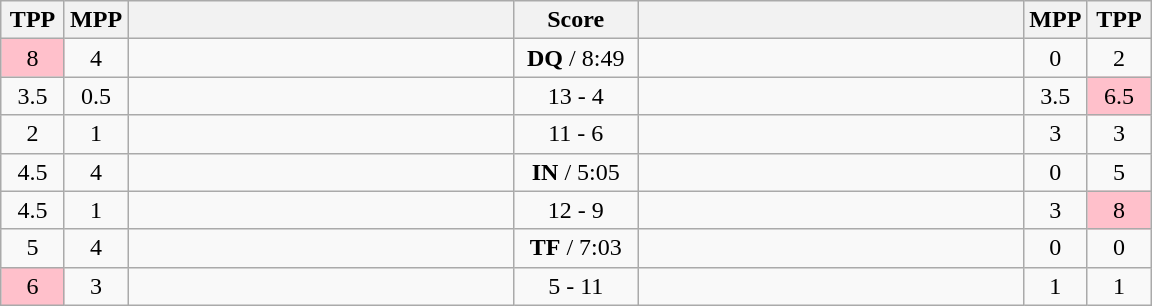<table class="wikitable" style="text-align: center;" |>
<tr>
<th width="35">TPP</th>
<th width="35">MPP</th>
<th width="250"></th>
<th width="75">Score</th>
<th width="250"></th>
<th width="35">MPP</th>
<th width="35">TPP</th>
</tr>
<tr>
<td bgcolor=pink>8</td>
<td>4</td>
<td style="text-align:left;"></td>
<td><strong>DQ</strong> / 8:49</td>
<td style="text-align:left;"><strong></strong></td>
<td>0</td>
<td>2</td>
</tr>
<tr>
<td>3.5</td>
<td>0.5</td>
<td style="text-align:left;"><strong></strong></td>
<td>13 - 4</td>
<td style="text-align:left;"></td>
<td>3.5</td>
<td bgcolor=pink>6.5</td>
</tr>
<tr>
<td>2</td>
<td>1</td>
<td style="text-align:left;"><strong></strong></td>
<td>11 - 6</td>
<td style="text-align:left;"></td>
<td>3</td>
<td>3</td>
</tr>
<tr>
<td>4.5</td>
<td>4</td>
<td style="text-align:left;"></td>
<td><strong>IN</strong> / 5:05</td>
<td style="text-align:left;"><strong></strong></td>
<td>0</td>
<td>5</td>
</tr>
<tr>
<td>4.5</td>
<td>1</td>
<td style="text-align:left;"><strong></strong></td>
<td>12 - 9</td>
<td style="text-align:left;"></td>
<td>3</td>
<td bgcolor=pink>8</td>
</tr>
<tr>
<td>5</td>
<td>4</td>
<td style="text-align:left;"></td>
<td><strong>TF</strong> / 7:03</td>
<td style="text-align:left;"><strong></strong></td>
<td>0</td>
<td>0</td>
</tr>
<tr>
<td bgcolor=pink>6</td>
<td>3</td>
<td style="text-align:left;"></td>
<td>5 - 11</td>
<td style="text-align:left;"><strong></strong></td>
<td>1</td>
<td>1</td>
</tr>
</table>
